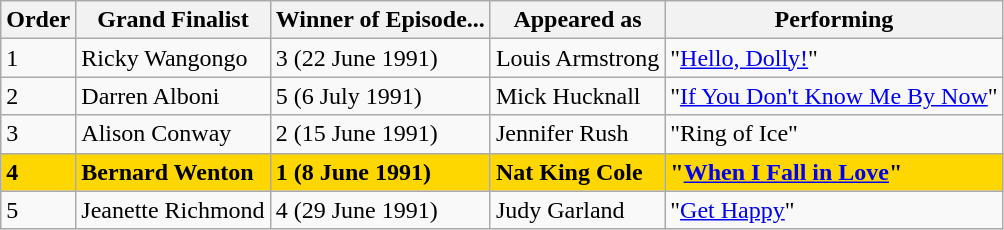<table class="wikitable sortable">
<tr>
<th>Order</th>
<th>Grand Finalist</th>
<th>Winner of Episode...</th>
<th>Appeared as</th>
<th>Performing</th>
</tr>
<tr>
<td>1</td>
<td>Ricky Wangongo</td>
<td>3 (22 June 1991)</td>
<td>Louis Armstrong</td>
<td>"<a href='#'>Hello, Dolly!</a>"</td>
</tr>
<tr>
<td>2</td>
<td>Darren Alboni</td>
<td>5 (6 July 1991)</td>
<td>Mick Hucknall</td>
<td>"<a href='#'>If You Don't Know Me By Now</a>"</td>
</tr>
<tr>
<td>3</td>
<td>Alison Conway</td>
<td>2 (15 June 1991)</td>
<td>Jennifer Rush</td>
<td>"Ring of Ice"</td>
</tr>
<tr style="background:gold;">
<td><strong>4</strong></td>
<td><strong>Bernard Wenton</strong></td>
<td><strong>1 (8 June 1991)</strong></td>
<td><strong>Nat King Cole</strong></td>
<td><strong>"<a href='#'>When I Fall in Love</a>"</strong></td>
</tr>
<tr>
<td>5</td>
<td>Jeanette Richmond</td>
<td>4 (29 June 1991)</td>
<td>Judy Garland</td>
<td>"<a href='#'>Get Happy</a>"</td>
</tr>
</table>
